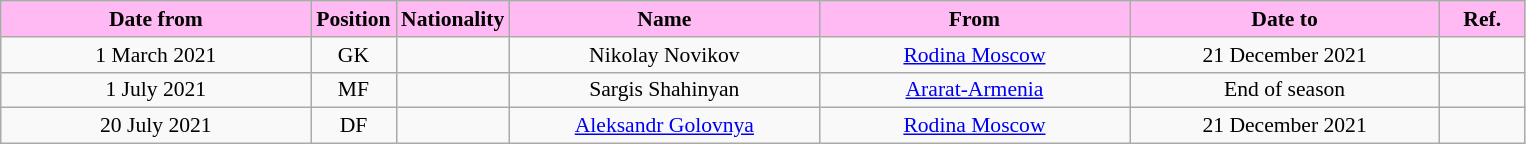<table class="wikitable"  style="text-align:center; font-size:90%; ">
<tr>
<th style="background:#FFB9F3; color:#000000; width:200px;">Date from</th>
<th style="background:#FFB9F3; color:#000000; width:50px;">Position</th>
<th style="background:#FFB9F3; color:#000000; width:50px;">Nationality</th>
<th style="background:#FFB9F3; color:#000000; width:200px;">Name</th>
<th style="background:#FFB9F3; color:#000000; width:200px;">From</th>
<th style="background:#FFB9F3; color:#000000; width:200px;">Date to</th>
<th style="background:#FFB9F3; color:#000000; width:50px;">Ref.</th>
</tr>
<tr>
<td>1 March 2021</td>
<td>GK</td>
<td></td>
<td>Nikolay Novikov</td>
<td><a href='#'>Rodina Moscow</a></td>
<td>21 December 2021</td>
<td></td>
</tr>
<tr>
<td>1 July 2021</td>
<td>MF</td>
<td></td>
<td>Sargis Shahinyan</td>
<td><a href='#'>Ararat-Armenia</a></td>
<td>End of season</td>
<td></td>
</tr>
<tr>
<td>20 July 2021</td>
<td>DF</td>
<td></td>
<td><a href='#'>Aleksandr Golovnya</a></td>
<td><a href='#'>Rodina Moscow</a></td>
<td>21 December 2021</td>
<td></td>
</tr>
</table>
